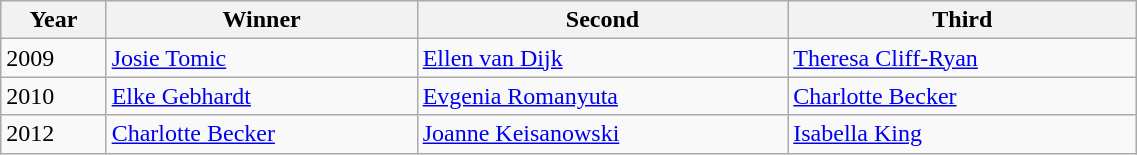<table class="wikitable" style="font-size:100%" width=60%>
<tr>
<th>Year</th>
<th>Winner</th>
<th>Second</th>
<th>Third</th>
</tr>
<tr>
<td>2009</td>
<td> <a href='#'>Josie Tomic</a></td>
<td> <a href='#'>Ellen van Dijk</a></td>
<td> <a href='#'>Theresa Cliff-Ryan</a></td>
</tr>
<tr>
<td>2010</td>
<td> <a href='#'>Elke Gebhardt</a></td>
<td> <a href='#'>Evgenia Romanyuta</a></td>
<td> <a href='#'>Charlotte Becker</a></td>
</tr>
<tr>
<td>2012</td>
<td> <a href='#'>Charlotte Becker</a></td>
<td> <a href='#'>Joanne Keisanowski</a></td>
<td> <a href='#'>Isabella King</a></td>
</tr>
</table>
